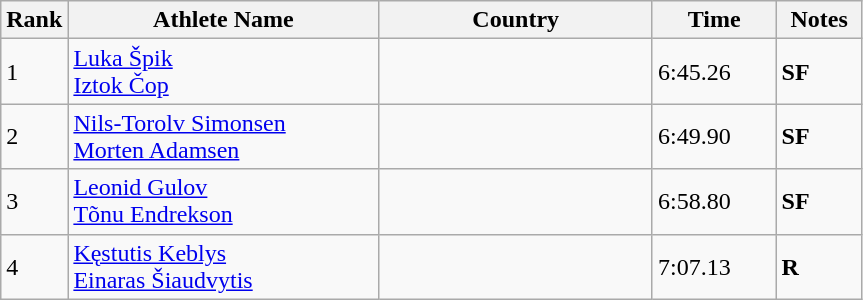<table class="wikitable sortable">
<tr>
<th width=25>Rank</th>
<th width=200>Athlete Name</th>
<th width=175>Country</th>
<th width=75>Time</th>
<th width=50>Notes</th>
</tr>
<tr>
<td>1</td>
<td><a href='#'>Luka Špik</a> <br> <a href='#'>Iztok Čop</a></td>
<td></td>
<td>6:45.26</td>
<td><strong>SF</strong></td>
</tr>
<tr>
<td>2</td>
<td><a href='#'>Nils-Torolv Simonsen</a> <br> <a href='#'>Morten Adamsen</a></td>
<td></td>
<td>6:49.90</td>
<td><strong>SF</strong></td>
</tr>
<tr>
<td>3</td>
<td><a href='#'>Leonid Gulov</a> <br> <a href='#'>Tõnu Endrekson</a></td>
<td></td>
<td>6:58.80</td>
<td><strong>SF</strong></td>
</tr>
<tr>
<td>4</td>
<td><a href='#'>Kęstutis Keblys</a> <br> <a href='#'>Einaras Šiaudvytis</a></td>
<td></td>
<td>7:07.13</td>
<td><strong>R</strong></td>
</tr>
</table>
